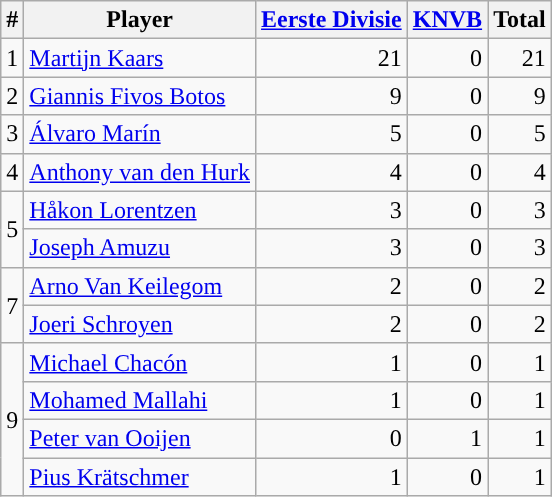<table class="wikitable" style="text-align:right;">
<tr>
<th>#</th>
<th>Player</th>
<th><a href='#'>Eerste Divisie</a></th>
<th><a href='#'>KNVB</a></th>
<th>Total</th>
</tr>
<tr>
<td align=center>1</td>
<td align=left> <a href='#'>Martijn Kaars</a></td>
<td>21</td>
<td>0</td>
<td>21</td>
</tr>
<tr>
<td align=center>2</td>
<td align=left> <a href='#'>Giannis Fivos Botos</a></td>
<td>9</td>
<td>0</td>
<td>9</td>
</tr>
<tr>
<td align=center>3</td>
<td align=left> <a href='#'>Álvaro Marín</a></td>
<td>5</td>
<td>0</td>
<td>5</td>
</tr>
<tr>
<td align=center>4</td>
<td align=left> <a href='#'>Anthony van den Hurk</a></td>
<td>4</td>
<td>0</td>
<td>4</td>
</tr>
<tr>
<td align=center rowspan=2>5</td>
<td align=left> <a href='#'>Håkon Lorentzen</a></td>
<td>3</td>
<td>0</td>
<td>3</td>
</tr>
<tr>
<td align=left> <a href='#'>Joseph Amuzu</a></td>
<td>3</td>
<td>0</td>
<td>3</td>
</tr>
<tr>
<td align=center rowspan=2>7</td>
<td align=left> <a href='#'>Arno Van Keilegom</a></td>
<td>2</td>
<td>0</td>
<td>2</td>
</tr>
<tr>
<td align=left> <a href='#'>Joeri Schroyen</a></td>
<td>2</td>
<td>0</td>
<td>2</td>
</tr>
<tr>
<td align=center rowspan=4>9</td>
<td align=left> <a href='#'>Michael Chacón</a></td>
<td>1</td>
<td>0</td>
<td>1</td>
</tr>
<tr>
<td align=left> <a href='#'>Mohamed Mallahi</a></td>
<td>1</td>
<td>0</td>
<td>1</td>
</tr>
<tr>
<td align=left> <a href='#'>Peter van Ooijen</a></td>
<td>0</td>
<td>1</td>
<td>1</td>
</tr>
<tr>
<td align=left> <a href='#'>Pius Krätschmer</a></td>
<td>1</td>
<td>0</td>
<td>1</td>
</tr>
</table>
